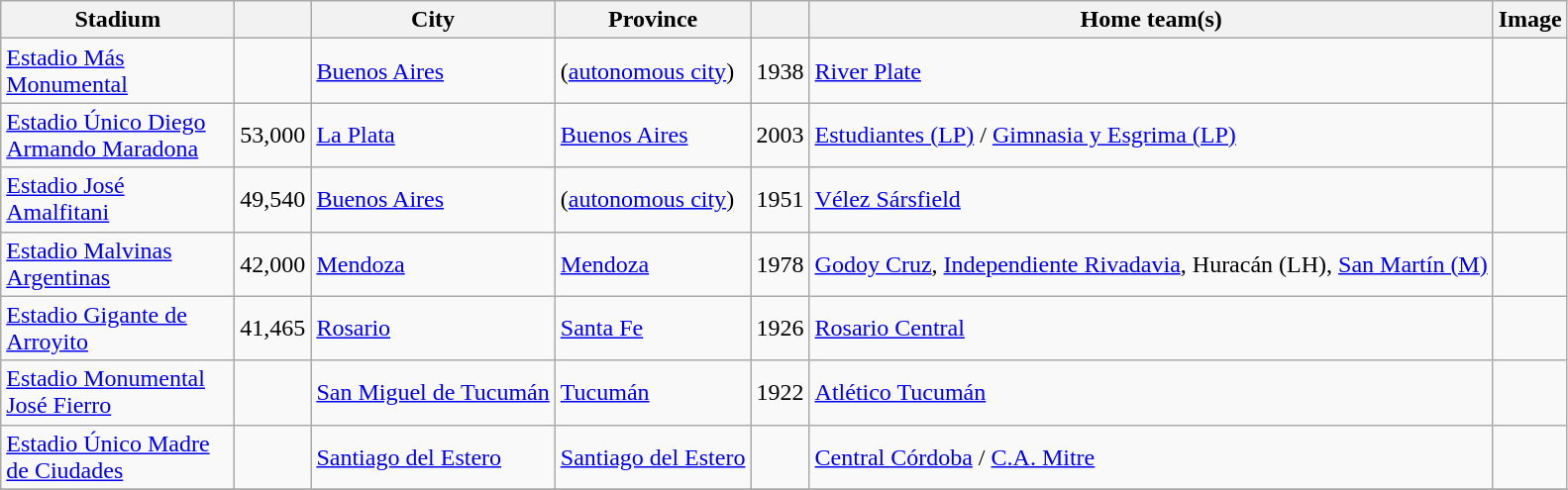<table class="wikitable sortable">
<tr>
<th width= 150px>Stadium</th>
<th></th>
<th>City</th>
<th>Province</th>
<th></th>
<th>Home team(s)</th>
<th>Image</th>
</tr>
<tr>
<td><a href='#'>Estadio Más Monumental</a></td>
<td></td>
<td><a href='#'>Buenos Aires</a></td>
<td>(<a href='#'>autonomous city</a>)</td>
<td align=center>1938</td>
<td><a href='#'>River Plate</a> </td>
<td></td>
</tr>
<tr>
<td><a href='#'>Estadio Único Diego Armando Maradona</a></td>
<td align=center>53,000</td>
<td><a href='#'>La Plata</a></td>
<td><a href='#'>Buenos Aires</a></td>
<td align=center>2003</td>
<td><a href='#'>Estudiantes (LP)</a> / <a href='#'>Gimnasia y Esgrima (LP)</a> </td>
<td></td>
</tr>
<tr>
<td><a href='#'>Estadio José Amalfitani</a></td>
<td align="center">49,540</td>
<td><a href='#'>Buenos Aires</a></td>
<td>(<a href='#'>autonomous city</a>)</td>
<td align="center">1951</td>
<td><a href='#'>Vélez Sársfield</a> </td>
<td></td>
</tr>
<tr>
<td><a href='#'>Estadio Malvinas Argentinas</a></td>
<td align=center>42,000</td>
<td><a href='#'>Mendoza</a></td>
<td><a href='#'>Mendoza</a></td>
<td align=center>1978</td>
<td><a href='#'>Godoy Cruz</a>, <a href='#'>Independiente Rivadavia</a>, Huracán (LH), <a href='#'>San Martín (M)</a> </td>
<td></td>
</tr>
<tr>
<td><a href='#'>Estadio Gigante de Arroyito</a></td>
<td align=center>41,465</td>
<td><a href='#'>Rosario</a></td>
<td><a href='#'>Santa Fe</a></td>
<td align=center>1926</td>
<td><a href='#'>Rosario Central</a> </td>
<td></td>
</tr>
<tr>
<td><a href='#'>Estadio Monumental José Fierro</a></td>
<td></td>
<td><a href='#'>San Miguel de Tucumán</a></td>
<td><a href='#'>Tucumán</a></td>
<td align=center>1922</td>
<td><a href='#'>Atlético Tucumán</a></td>
<td></td>
</tr>
<tr>
<td><a href='#'>Estadio Único Madre de Ciudades</a></td>
<td></td>
<td><a href='#'>Santiago del Estero</a></td>
<td><a href='#'>Santiago del Estero</a></td>
<td></td>
<td><a href='#'>Central Córdoba</a> / <a href='#'>C.A. Mitre</a> </td>
<td></td>
</tr>
<tr>
</tr>
</table>
